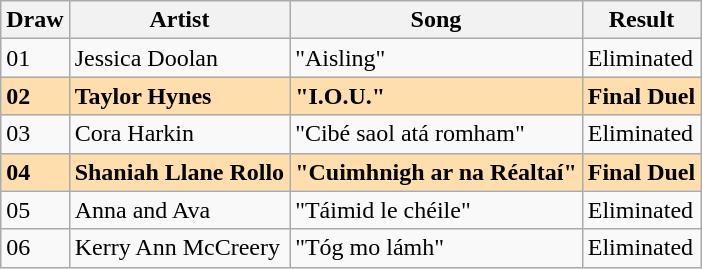<table class="sortable wikitable">
<tr>
<th>Draw</th>
<th>Artist</th>
<th>Song</th>
<th>Result</th>
</tr>
<tr>
<td>01</td>
<td>Jessica Doolan</td>
<td>"Aisling"</td>
<td>Eliminated</td>
</tr>
<tr style="font-weight: bold; background: navajowhite;">
<td>02</td>
<td>Taylor Hynes</td>
<td>"I.O.U."</td>
<td>Final Duel</td>
</tr>
<tr>
<td>03</td>
<td>Cora Harkin</td>
<td>"Cibé saol atá romham"</td>
<td>Eliminated</td>
</tr>
<tr style="font-weight: bold; background: navajowhite;">
<td>04</td>
<td>Shaniah Llane Rollo</td>
<td>"Cuimhnigh ar na Réaltaí"</td>
<td>Final Duel</td>
</tr>
<tr>
<td>05</td>
<td>Anna and Ava</td>
<td>"Táimid le chéile"</td>
<td>Eliminated</td>
</tr>
<tr>
<td>06</td>
<td>Kerry Ann McCreery</td>
<td>"Tóg mo lámh"</td>
<td>Eliminated</td>
</tr>
</table>
